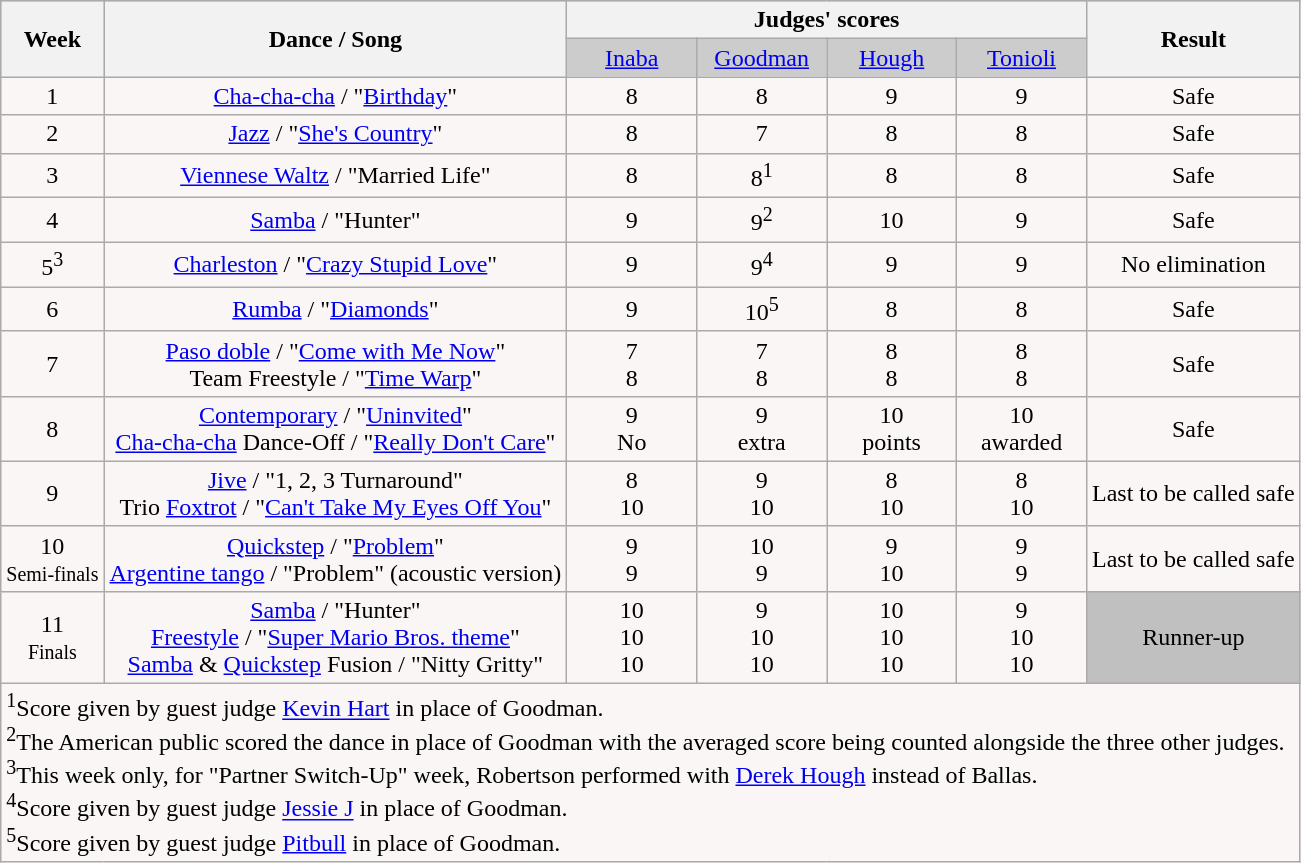<table class="wikitable ">
<tr style="text-align: center; background:#ccc;">
<th rowspan="2">Week</th>
<th rowspan="2">Dance / Song</th>
<th colspan="4">Judges' scores</th>
<th rowspan="2">Result</th>
</tr>
<tr style="text-align: center; background:#ccc;">
<td style="width:10%; "><a href='#'>Inaba</a></td>
<td style="width:10%; "><a href='#'>Goodman</a></td>
<td style="width:10%; "><a href='#'>Hough</a></td>
<td style="width:10%; "><a href='#'>Tonioli</a></td>
</tr>
<tr style="text-align: center; background:#faf6f6;">
<td>1</td>
<td><a href='#'>Cha-cha-cha</a> / "<a href='#'>Birthday</a>"</td>
<td>8</td>
<td>8</td>
<td>9</td>
<td>9</td>
<td>Safe</td>
</tr>
<tr style="text-align:center; background:#faf6f6;">
<td>2</td>
<td><a href='#'>Jazz</a> / "<a href='#'>She's Country</a>"</td>
<td>8</td>
<td>7</td>
<td>8</td>
<td>8</td>
<td>Safe</td>
</tr>
<tr style="text-align:center; background:#faf6f6;">
<td>3</td>
<td><a href='#'>Viennese Waltz</a> / "Married Life"</td>
<td>8</td>
<td>8<sup>1</sup></td>
<td>8</td>
<td>8</td>
<td>Safe</td>
</tr>
<tr style="text-align:center; background:#faf6f6;">
<td>4</td>
<td><a href='#'>Samba</a> / "Hunter"</td>
<td>9</td>
<td>9<sup>2</sup></td>
<td>10</td>
<td>9</td>
<td>Safe</td>
</tr>
<tr style="text-align: center; background:#faf6f6;">
<td>5<sup>3</sup></td>
<td><a href='#'>Charleston</a> / "<a href='#'>Crazy Stupid Love</a>"</td>
<td>9</td>
<td>9<sup>4</sup></td>
<td>9</td>
<td>9</td>
<td>No elimination</td>
</tr>
<tr style="text-align: center; background:#faf6f6;">
<td>6</td>
<td><a href='#'>Rumba</a> / "<a href='#'>Diamonds</a>"</td>
<td>9</td>
<td>10<sup>5</sup></td>
<td>8</td>
<td>8</td>
<td>Safe</td>
</tr>
<tr style="text-align: center; background:#faf6f6;">
<td>7</td>
<td><a href='#'>Paso doble</a> / "<a href='#'>Come with Me Now</a>"<br>Team Freestyle / "<a href='#'>Time Warp</a>"</td>
<td>7<br>8</td>
<td>7<br>8</td>
<td>8<br>8</td>
<td>8<br>8</td>
<td>Safe</td>
</tr>
<tr style="text-align: center; background:#faf6f6;">
<td>8</td>
<td><a href='#'>Contemporary</a> / "<a href='#'>Uninvited</a>"<br><a href='#'>Cha-cha-cha</a> Dance-Off / "<a href='#'>Really Don't Care</a>"</td>
<td>9<br>No</td>
<td>9<br>extra</td>
<td>10<br>points</td>
<td>10<br>awarded</td>
<td>Safe</td>
</tr>
<tr style="text-align: center; background:#faf6f6;">
<td>9</td>
<td><a href='#'>Jive</a> / "1, 2, 3 Turnaround"<br>Trio <a href='#'>Foxtrot</a> / "<a href='#'>Can't Take My Eyes Off You</a>"</td>
<td>8<br>10</td>
<td>9<br>10</td>
<td>8<br>10</td>
<td>8<br>10</td>
<td>Last to be called safe</td>
</tr>
<tr style="text-align: center; background:#faf6f6;">
<td>10<br><small>Semi-finals</small></td>
<td><a href='#'>Quickstep</a> / "<a href='#'>Problem</a>"<br><a href='#'>Argentine tango</a> / "Problem" (acoustic version)</td>
<td>9<br>9</td>
<td>10<br>9</td>
<td>9<br>10</td>
<td>9<br>9</td>
<td>Last to be called safe</td>
</tr>
<tr style="text-align: center; background:#faf6f6;">
<td>11<br><small>Finals</small></td>
<td><a href='#'>Samba</a> / "Hunter"<br><a href='#'>Freestyle</a> / "<a href='#'>Super Mario Bros. theme</a>"<br><a href='#'>Samba</a> & <a href='#'>Quickstep</a> Fusion / "Nitty Gritty"</td>
<td>10<br>10<br>10</td>
<td>9<br>10<br>10</td>
<td>10<br>10<br>10</td>
<td>9<br>10<br>10</td>
<td style="background:silver;">Runner-up</td>
</tr>
<tr style="text-align: center; background:#faf6f6;">
<td colspan="7" style="background:#faf6f6; text-align:left;"><sup>1</sup>Score given by guest judge <a href='#'>Kevin Hart</a> in place of Goodman.<br><sup>2</sup>The American public scored the dance in place of Goodman with the averaged score being counted alongside the three other judges.<br><sup>3</sup>This week only, for "Partner Switch-Up" week, Robertson performed with <a href='#'>Derek Hough</a> instead of Ballas.<br><sup>4</sup>Score given by guest judge <a href='#'>Jessie J</a> in place of Goodman.<br><sup>5</sup>Score given by guest judge <a href='#'>Pitbull</a> in place of Goodman.</td>
</tr>
</table>
